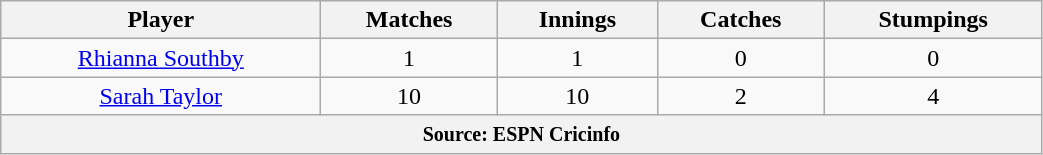<table class="wikitable" style="text-align:center; width:55%;">
<tr>
<th>Player</th>
<th>Matches</th>
<th>Innings</th>
<th>Catches</th>
<th>Stumpings</th>
</tr>
<tr>
<td><a href='#'>Rhianna Southby</a></td>
<td>1</td>
<td>1</td>
<td>0</td>
<td>0</td>
</tr>
<tr>
<td><a href='#'>Sarah Taylor</a></td>
<td>10</td>
<td>10</td>
<td>2</td>
<td>4</td>
</tr>
<tr>
<th colspan="5"><small>Source: ESPN Cricinfo </small></th>
</tr>
</table>
